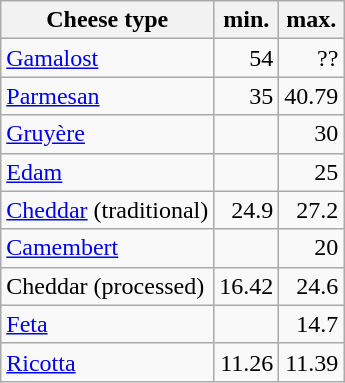<table class="wikitable sortable">
<tr>
<th>Cheese type</th>
<th>min.</th>
<th>max.</th>
</tr>
<tr>
<td><a href='#'>Gamalost</a></td>
<td style="text-align:right;">54</td>
<td style="text-align:right;">??</td>
</tr>
<tr>
<td><a href='#'>Parmesan</a></td>
<td style="text-align:right;">35</td>
<td style="text-align:right;">40.79<br></td>
</tr>
<tr>
<td><a href='#'>Gruyère</a></td>
<td></td>
<td style="text-align:right;">30</td>
</tr>
<tr>
<td><a href='#'>Edam</a></td>
<td></td>
<td style="text-align:right;">25</td>
</tr>
<tr>
<td><a href='#'>Cheddar</a> (traditional)</td>
<td style="text-align:right;">24.9</td>
<td style="text-align:right;">27.2</td>
</tr>
<tr>
<td><a href='#'>Camembert</a></td>
<td></td>
<td style="text-align:right;">20</td>
</tr>
<tr>
<td>Cheddar (processed)</td>
<td style="text-align:right;">16.42</td>
<td style="text-align:right;">24.6</td>
</tr>
<tr>
<td><a href='#'>Feta</a></td>
<td></td>
<td style="text-align:right;">14.7</td>
</tr>
<tr>
<td><a href='#'>Ricotta</a></td>
<td style="text-align:right;">11.26</td>
<td style="text-align:right;">11.39</td>
</tr>
</table>
